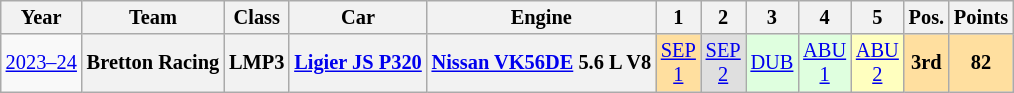<table class="wikitable" style="text-align:center; font-size:85%">
<tr>
<th>Year</th>
<th>Team</th>
<th>Class</th>
<th>Car</th>
<th>Engine</th>
<th>1</th>
<th>2</th>
<th>3</th>
<th>4</th>
<th>5</th>
<th>Pos.</th>
<th>Points</th>
</tr>
<tr>
<td><a href='#'>2023–24</a></td>
<th>Bretton Racing</th>
<th>LMP3</th>
<th><a href='#'>Ligier JS P320</a></th>
<th><a href='#'>Nissan VK56DE</a> 5.6 L V8</th>
<td style="background:#FFDF9F;"><a href='#'>SEP<br>1</a><br></td>
<td style="background:#DFDFDF;"><a href='#'>SEP<br>2</a><br></td>
<td style="background:#DFFFDF;"><a href='#'>DUB</a><br></td>
<td style="background:#DFFFDF;"><a href='#'>ABU<br>1</a><br></td>
<td style="background:#FFFFBF;"><a href='#'>ABU<br>2</a><br></td>
<th style="background:#FFDF9F;">3rd</th>
<th style="background:#FFDF9F;">82</th>
</tr>
</table>
